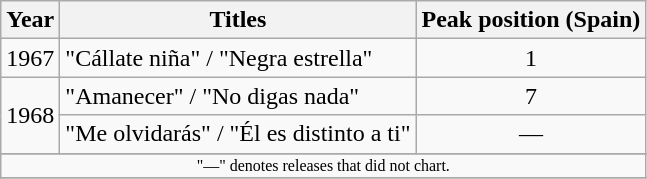<table class="wikitable">
<tr>
<th rowspan="1">Year</th>
<th rowspan="1">Titles</th>
<th rowspan="1">Peak position (Spain)</th>
</tr>
<tr>
<td>1967</td>
<td>"Cállate niña" / "Negra estrella"</td>
<td align="center">1</td>
</tr>
<tr>
<td rowspan="2">1968</td>
<td>"Amanecer" / "No digas nada"</td>
<td align="center">7</td>
</tr>
<tr>
<td>"Me olvidarás" / "Él es distinto a ti"</td>
<td align="center">—</td>
</tr>
<tr>
</tr>
<tr>
<td align="center" colspan="7" style="font-size: 8pt">"—" denotes releases that did not chart.</td>
</tr>
<tr>
</tr>
</table>
